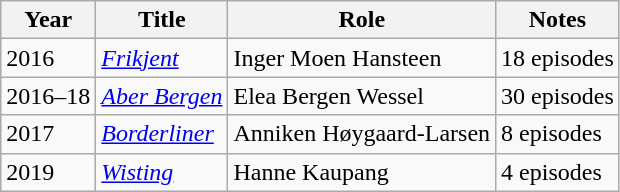<table class="wikitable sortable">
<tr>
<th>Year</th>
<th>Title</th>
<th>Role</th>
<th class="unsortable">Notes</th>
</tr>
<tr>
<td>2016</td>
<td><em><a href='#'>Frikjent</a></em></td>
<td>Inger Moen Hansteen</td>
<td>18 episodes</td>
</tr>
<tr>
<td>2016–18</td>
<td><em><a href='#'>Aber Bergen</a></em></td>
<td>Elea Bergen Wessel</td>
<td>30 episodes</td>
</tr>
<tr>
<td>2017</td>
<td><em><a href='#'>Borderliner</a></em></td>
<td>Anniken Høygaard-Larsen</td>
<td>8 episodes</td>
</tr>
<tr>
<td>2019</td>
<td><em><a href='#'>Wisting</a></em></td>
<td>Hanne Kaupang</td>
<td>4 episodes</td>
</tr>
</table>
